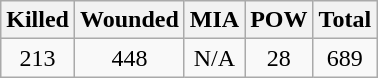<table class="wikitable" style="text-align:center">
<tr>
<th>Killed</th>
<th>Wounded</th>
<th>MIA</th>
<th>POW</th>
<th>Total</th>
</tr>
<tr>
<td>213</td>
<td>448</td>
<td>N/A</td>
<td>28</td>
<td>689</td>
</tr>
</table>
